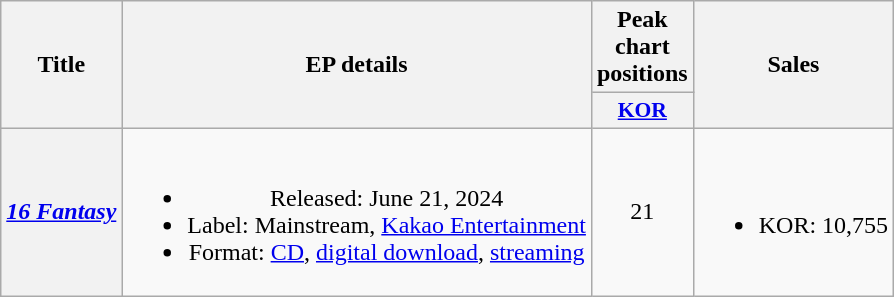<table class="wikitable plainrowheaders" style="text-align:center">
<tr>
<th scope="col" rowspan="2">Title</th>
<th scope="col" rowspan="2">EP details</th>
<th scope="col">Peak chart positions</th>
<th scope="col" rowspan="2">Sales</th>
</tr>
<tr>
<th scope="col" style="font-size:90%; width:2.85em"><a href='#'>KOR</a><br></th>
</tr>
<tr>
<th scope="row"><em><a href='#'>16 Fantasy</a></em></th>
<td><br><ul><li>Released: June 21, 2024</li><li>Label: Mainstream, <a href='#'>Kakao Entertainment</a></li><li>Format: <a href='#'>CD</a>, <a href='#'>digital download</a>, <a href='#'>streaming</a></li></ul></td>
<td>21</td>
<td><br><ul><li>KOR: 10,755</li></ul></td>
</tr>
</table>
